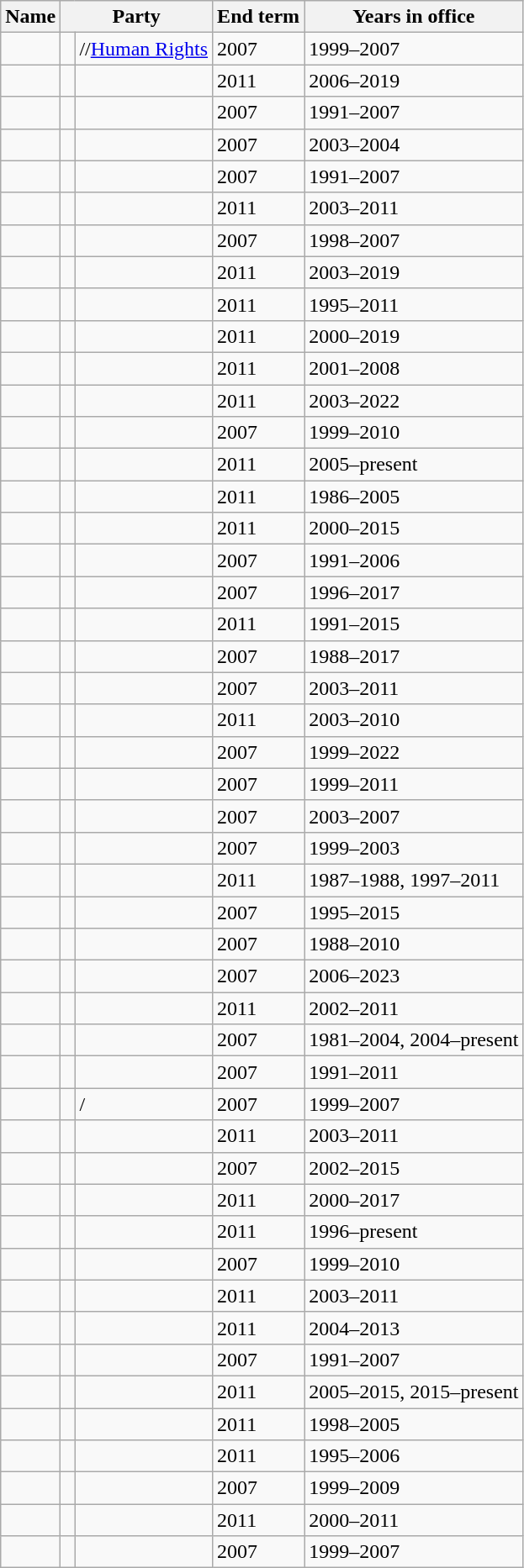<table class="wikitable sortable">
<tr>
<th>Name</th>
<th colspan=2>Party</th>
<th>End term</th>
<th>Years in office</th>
</tr>
<tr>
<td></td>
<td> </td>
<td>//<a href='#'>Human Rights</a></td>
<td>2007</td>
<td>1999–2007</td>
</tr>
<tr>
<td></td>
<td> </td>
<td></td>
<td>2011</td>
<td>2006–2019</td>
</tr>
<tr>
<td></td>
<td> </td>
<td></td>
<td>2007</td>
<td>1991–2007</td>
</tr>
<tr>
<td></td>
<td> </td>
<td></td>
<td>2007</td>
<td>2003–2004</td>
</tr>
<tr>
<td></td>
<td> </td>
<td></td>
<td>2007</td>
<td>1991–2007</td>
</tr>
<tr>
<td></td>
<td> </td>
<td></td>
<td>2011</td>
<td>2003–2011</td>
</tr>
<tr>
<td></td>
<td> </td>
<td></td>
<td>2007</td>
<td>1998–2007</td>
</tr>
<tr>
<td></td>
<td> </td>
<td></td>
<td>2011</td>
<td>2003–2019</td>
</tr>
<tr>
<td></td>
<td> </td>
<td></td>
<td>2011</td>
<td>1995–2011</td>
</tr>
<tr>
<td></td>
<td> </td>
<td></td>
<td>2011</td>
<td>2000–2019</td>
</tr>
<tr>
<td></td>
<td> </td>
<td></td>
<td>2011</td>
<td>2001–2008</td>
</tr>
<tr>
<td></td>
<td> </td>
<td></td>
<td>2011</td>
<td>2003–2022</td>
</tr>
<tr>
<td></td>
<td> </td>
<td></td>
<td>2007</td>
<td>1999–2010</td>
</tr>
<tr>
<td></td>
<td> </td>
<td></td>
<td>2011</td>
<td>2005–present</td>
</tr>
<tr>
<td></td>
<td> </td>
<td></td>
<td>2011</td>
<td>1986–2005</td>
</tr>
<tr>
<td></td>
<td> </td>
<td></td>
<td>2011</td>
<td>2000–2015</td>
</tr>
<tr>
<td></td>
<td> </td>
<td></td>
<td>2007</td>
<td>1991–2006</td>
</tr>
<tr>
<td></td>
<td> </td>
<td></td>
<td>2007</td>
<td>1996–2017</td>
</tr>
<tr>
<td></td>
<td> </td>
<td></td>
<td>2011</td>
<td>1991–2015</td>
</tr>
<tr>
<td></td>
<td> </td>
<td></td>
<td>2007</td>
<td>1988–2017</td>
</tr>
<tr>
<td></td>
<td> </td>
<td></td>
<td>2007</td>
<td>2003–2011</td>
</tr>
<tr>
<td></td>
<td> </td>
<td></td>
<td>2011</td>
<td>2003–2010</td>
</tr>
<tr>
<td></td>
<td> </td>
<td></td>
<td>2007</td>
<td>1999–2022</td>
</tr>
<tr>
<td></td>
<td> </td>
<td></td>
<td>2007</td>
<td>1999–2011</td>
</tr>
<tr>
<td></td>
<td> </td>
<td></td>
<td>2007</td>
<td>2003–2007</td>
</tr>
<tr>
<td></td>
<td> </td>
<td></td>
<td>2007</td>
<td>1999–2003</td>
</tr>
<tr>
<td></td>
<td> </td>
<td></td>
<td>2011</td>
<td>1987–1988, 1997–2011</td>
</tr>
<tr>
<td></td>
<td> </td>
<td></td>
<td>2007</td>
<td>1995–2015</td>
</tr>
<tr>
<td></td>
<td> </td>
<td></td>
<td>2007</td>
<td>1988–2010</td>
</tr>
<tr>
<td></td>
<td> </td>
<td></td>
<td>2007</td>
<td>2006–2023</td>
</tr>
<tr>
<td></td>
<td> </td>
<td></td>
<td>2011</td>
<td>2002–2011</td>
</tr>
<tr>
<td></td>
<td> </td>
<td></td>
<td>2007</td>
<td>1981–2004, 2004–present</td>
</tr>
<tr>
<td></td>
<td> </td>
<td></td>
<td>2007</td>
<td>1991–2011</td>
</tr>
<tr>
<td></td>
<td> </td>
<td> / </td>
<td>2007</td>
<td>1999–2007</td>
</tr>
<tr>
<td></td>
<td> </td>
<td></td>
<td>2011</td>
<td>2003–2011</td>
</tr>
<tr>
<td></td>
<td> </td>
<td></td>
<td>2007</td>
<td>2002–2015</td>
</tr>
<tr>
<td></td>
<td> </td>
<td></td>
<td>2011</td>
<td>2000–2017</td>
</tr>
<tr>
<td></td>
<td> </td>
<td></td>
<td>2011</td>
<td>1996–present</td>
</tr>
<tr>
<td></td>
<td> </td>
<td></td>
<td>2007</td>
<td>1999–2010</td>
</tr>
<tr>
<td></td>
<td> </td>
<td></td>
<td>2011</td>
<td>2003–2011</td>
</tr>
<tr>
<td></td>
<td> </td>
<td></td>
<td>2011</td>
<td>2004–2013</td>
</tr>
<tr>
<td></td>
<td> </td>
<td></td>
<td>2007</td>
<td>1991–2007</td>
</tr>
<tr>
<td></td>
<td> </td>
<td></td>
<td>2011</td>
<td>2005–2015, 2015–present</td>
</tr>
<tr>
<td></td>
<td> </td>
<td></td>
<td>2011</td>
<td>1998–2005</td>
</tr>
<tr>
<td></td>
<td> </td>
<td></td>
<td>2011</td>
<td>1995–2006</td>
</tr>
<tr>
<td></td>
<td> </td>
<td></td>
<td>2007</td>
<td>1999–2009</td>
</tr>
<tr>
<td></td>
<td> </td>
<td></td>
<td>2011</td>
<td>2000–2011</td>
</tr>
<tr>
<td></td>
<td> </td>
<td></td>
<td>2007</td>
<td>1999–2007</td>
</tr>
</table>
